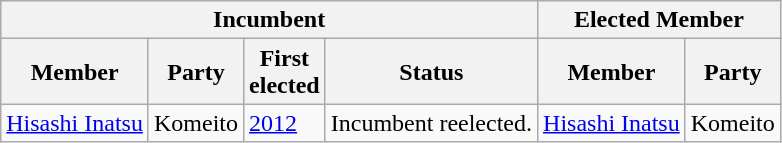<table class="wikitable sortable">
<tr>
<th colspan=4>Incumbent</th>
<th colspan=2>Elected Member</th>
</tr>
<tr>
<th>Member</th>
<th>Party</th>
<th>First<br>elected</th>
<th>Status</th>
<th>Member</th>
<th>Party</th>
</tr>
<tr>
<td><a href='#'>Hisashi Inatsu</a></td>
<td>Komeito</td>
<td><a href='#'>2012</a></td>
<td>Incumbent reelected.</td>
<td><a href='#'>Hisashi Inatsu</a></td>
<td>Komeito</td>
</tr>
</table>
